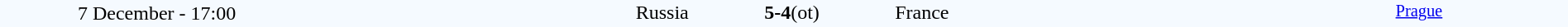<table style="width: 100%; background:#F5FAFF;" cellspacing="0">
<tr>
<td align=center rowspan=3 width=20%>7 December - 17:00</td>
</tr>
<tr>
<td width=24% align=right>Russia </td>
<td align=center width=13%><strong>5-4</strong>(ot)</td>
<td width=24%> France</td>
<td style=font-size:85% rowspan=3 valign=top align=center><a href='#'>Prague</a></td>
</tr>
<tr style=font-size:85%>
<td align=right valign=top></td>
<td></td>
<td></td>
</tr>
</table>
